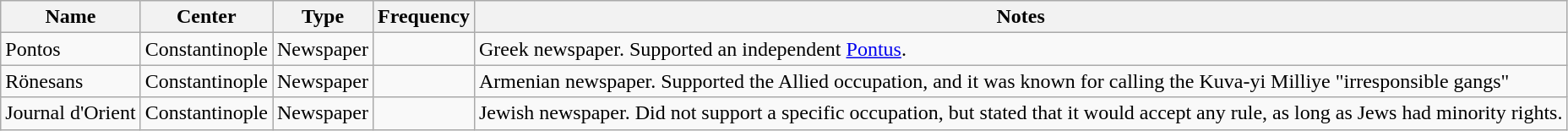<table class="wikitable">
<tr>
<th align="left"><strong>Name</strong></th>
<th align="left"><strong>Center</strong></th>
<th align="left"><strong>Type</strong></th>
<th align="left"><strong>Frequency</strong></th>
<th align="left"><strong>Notes</strong></th>
</tr>
<tr>
<td>Pontos</td>
<td>Constantinople</td>
<td>Newspaper</td>
<td></td>
<td>Greek newspaper. Supported an independent <a href='#'>Pontus</a>.</td>
</tr>
<tr>
<td>Rönesans</td>
<td>Constantinople</td>
<td>Newspaper</td>
<td></td>
<td>Armenian newspaper. Supported the Allied occupation, and it was known for calling the Kuva-yi Milliye "irresponsible gangs"</td>
</tr>
<tr>
<td>Journal d'Orient</td>
<td>Constantinople</td>
<td>Newspaper</td>
<td></td>
<td>Jewish newspaper. Did not support a specific occupation, but stated that it would accept any rule, as long as Jews had minority rights.</td>
</tr>
</table>
